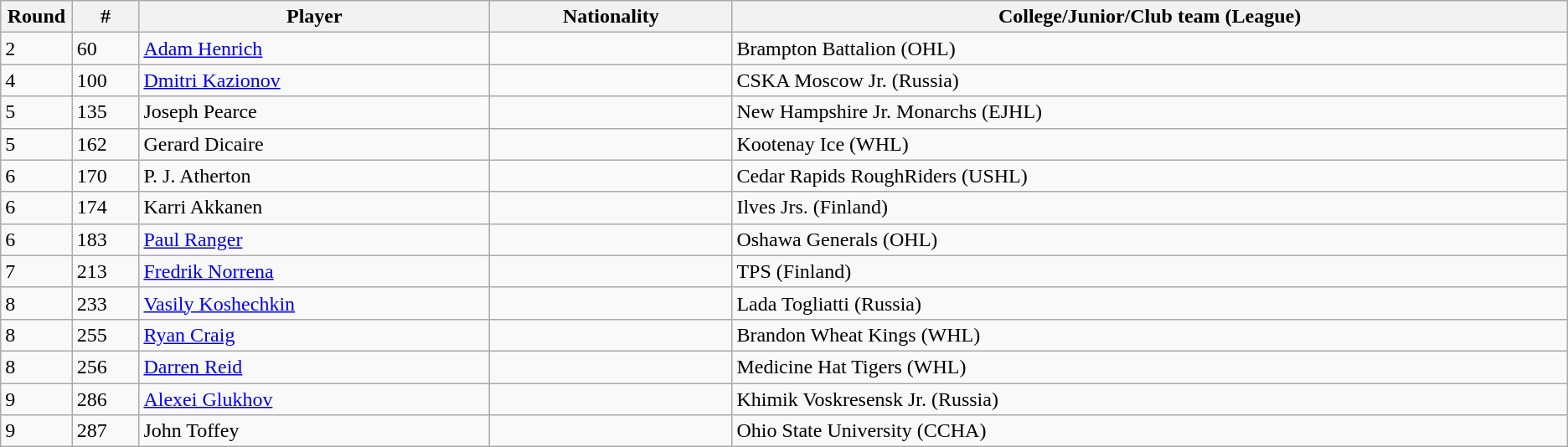<table class="wikitable">
<tr align="center">
<th bgcolor="#DDDDFF" width="4.0%">Round</th>
<th bgcolor="#DDDDFF" width="4.0%">#</th>
<th bgcolor="#DDDDFF" width="21.0%">Player</th>
<th bgcolor="#DDDDFF" width="14.5%">Nationality</th>
<th bgcolor="#DDDDFF" width="50.0%">College/Junior/Club team (League)</th>
</tr>
<tr>
<td>2</td>
<td>60</td>
<td><a href='#'>Adam Henrich</a></td>
<td></td>
<td>Brampton Battalion (OHL)</td>
</tr>
<tr>
<td>4</td>
<td>100</td>
<td><a href='#'>Dmitri Kazionov</a></td>
<td></td>
<td>CSKA Moscow Jr. (Russia)</td>
</tr>
<tr>
<td>5</td>
<td>135</td>
<td>Joseph Pearce</td>
<td></td>
<td>New Hampshire Jr. Monarchs (EJHL)</td>
</tr>
<tr>
<td>5</td>
<td>162</td>
<td>Gerard Dicaire</td>
<td></td>
<td>Kootenay Ice (WHL)</td>
</tr>
<tr>
<td>6</td>
<td>170</td>
<td>P. J. Atherton</td>
<td></td>
<td>Cedar Rapids RoughRiders (USHL)</td>
</tr>
<tr>
<td>6</td>
<td>174</td>
<td>Karri Akkanen</td>
<td></td>
<td>Ilves Jrs. (Finland)</td>
</tr>
<tr>
<td>6</td>
<td>183</td>
<td><a href='#'>Paul Ranger</a></td>
<td></td>
<td>Oshawa Generals (OHL)</td>
</tr>
<tr>
<td>7</td>
<td>213</td>
<td><a href='#'>Fredrik Norrena</a></td>
<td></td>
<td>TPS (Finland)</td>
</tr>
<tr>
<td>8</td>
<td>233</td>
<td><a href='#'>Vasily Koshechkin</a></td>
<td></td>
<td>Lada Togliatti (Russia)</td>
</tr>
<tr>
<td>8</td>
<td>255</td>
<td><a href='#'>Ryan Craig</a></td>
<td></td>
<td>Brandon Wheat Kings (WHL)</td>
</tr>
<tr>
<td>8</td>
<td>256</td>
<td><a href='#'>Darren Reid</a></td>
<td></td>
<td>Medicine Hat Tigers (WHL)</td>
</tr>
<tr>
<td>9</td>
<td>286</td>
<td><a href='#'>Alexei Glukhov</a></td>
<td></td>
<td>Khimik Voskresensk Jr. (Russia)</td>
</tr>
<tr>
<td>9</td>
<td>287</td>
<td>John Toffey</td>
<td></td>
<td>Ohio State University (CCHA)</td>
</tr>
</table>
